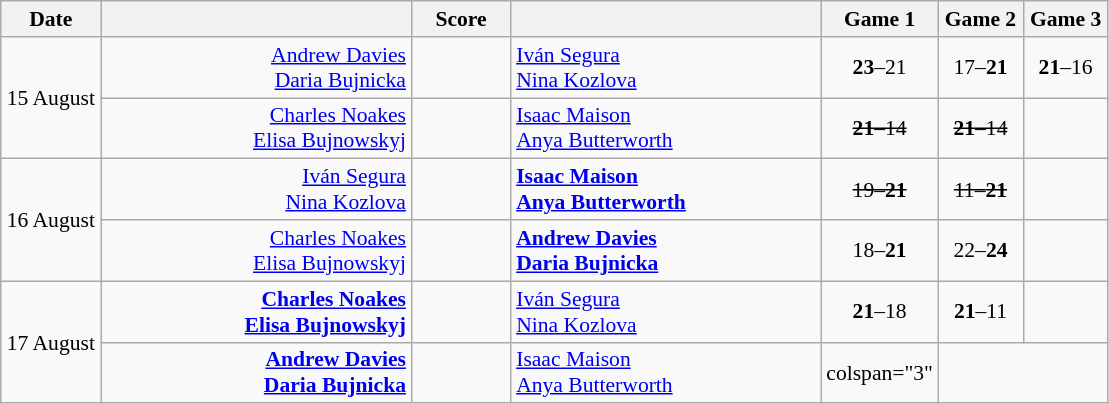<table class="wikitable" style="text-align: center; font-size:90% ">
<tr>
<th width="60">Date</th>
<th align="right" width="200"></th>
<th width="60">Score</th>
<th align="left" width="200"></th>
<th width="50">Game 1</th>
<th width="50">Game 2</th>
<th width="50">Game 3</th>
</tr>
<tr>
<td rowspan="2">15 August</td>
<td align="right"><a href='#'>Andrew Davies</a> <br><a href='#'>Daria Bujnicka</a> </td>
<td align="center"></td>
<td align="left"> <a href='#'>Iván Segura</a><br> <a href='#'>Nina Kozlova</a></td>
<td><strong>23</strong>–21</td>
<td>17–<strong>21</strong></td>
<td><strong>21</strong>–16</td>
</tr>
<tr>
<td align="right"><a href='#'>Charles Noakes</a> <br><a href='#'>Elisa Bujnowskyj</a> </td>
<td align="center"></td>
<td align="left"> <a href='#'>Isaac Maison</a><br> <a href='#'>Anya Butterworth</a></td>
<td><s><strong>21</strong>–14</s></td>
<td><s><strong>21</strong>–14</s></td>
<td></td>
</tr>
<tr>
<td rowspan="2">16 August</td>
<td align="right"><a href='#'>Iván Segura</a> <br><a href='#'>Nina Kozlova</a> </td>
<td align="center"></td>
<td align="left"><strong> <a href='#'>Isaac Maison</a><br> <a href='#'>Anya Butterworth</a></strong></td>
<td><s>19–<strong>21</strong></s></td>
<td><s>11–<strong>21</strong></s></td>
<td></td>
</tr>
<tr>
<td align="right"><a href='#'>Charles Noakes</a> <br><a href='#'>Elisa Bujnowskyj</a> </td>
<td align="center"></td>
<td align="left"><strong> <a href='#'>Andrew Davies</a><br> <a href='#'>Daria Bujnicka</a></strong></td>
<td>18–<strong>21</strong></td>
<td>22–<strong>24</strong></td>
<td></td>
</tr>
<tr>
<td rowspan="2">17 August</td>
<td align="right"><strong><a href='#'>Charles Noakes</a> <br><a href='#'>Elisa Bujnowskyj</a> </strong></td>
<td align="center"></td>
<td align="left"> <a href='#'>Iván Segura</a><br> <a href='#'>Nina Kozlova</a></td>
<td><strong>21</strong>–18</td>
<td><strong>21</strong>–11</td>
<td></td>
</tr>
<tr>
<td align="right"><strong><a href='#'>Andrew Davies</a> <br><a href='#'>Daria Bujnicka</a> </strong></td>
<td align="center"></td>
<td align="left"> <a href='#'>Isaac Maison</a><br> <a href='#'>Anya Butterworth</a></td>
<td>colspan="3" </td>
</tr>
</table>
